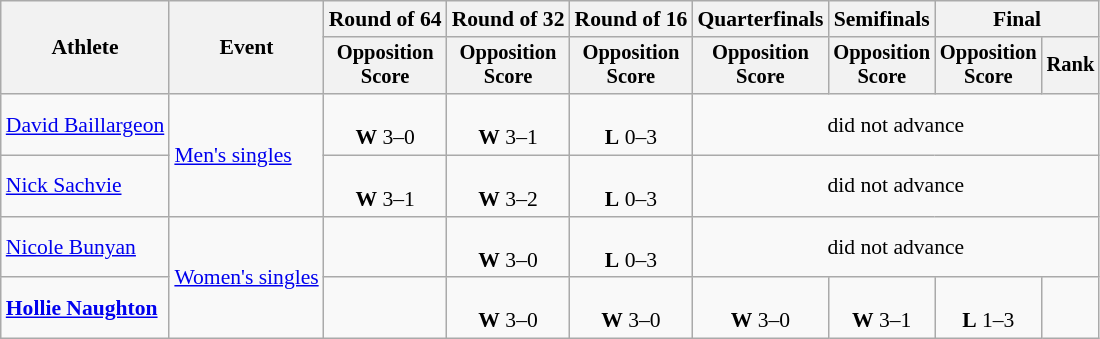<table class=wikitable style="font-size:90%">
<tr>
<th rowspan=2>Athlete</th>
<th rowspan=2>Event</th>
<th>Round of 64</th>
<th>Round of 32</th>
<th>Round of 16</th>
<th>Quarterfinals</th>
<th>Semifinals</th>
<th colspan=2>Final</th>
</tr>
<tr style="font-size:95%">
<th>Opposition<br>Score</th>
<th>Opposition<br>Score</th>
<th>Opposition<br>Score</th>
<th>Opposition<br>Score</th>
<th>Opposition<br>Score</th>
<th>Opposition<br>Score</th>
<th>Rank</th>
</tr>
<tr align=center>
<td align=left><a href='#'>David Baillargeon</a><br></td>
<td align=left rowspan=2><a href='#'>Men's singles</a></td>
<td><br><strong>W</strong> 3–0</td>
<td><br><strong>W</strong> 3–1</td>
<td><br><strong>L</strong> 0–3</td>
<td colspan=4>did not advance</td>
</tr>
<tr align=center>
<td align=left><a href='#'>Nick Sachvie</a></td>
<td><br><strong>W</strong> 3–1</td>
<td><br><strong>W</strong> 3–2</td>
<td><br><strong>L</strong> 0–3</td>
<td colspan=4>did not advance</td>
</tr>
<tr align=center>
<td align=left><a href='#'>Nicole Bunyan</a></td>
<td align=left rowspan=2><a href='#'>Women's singles</a></td>
<td></td>
<td><br><strong>W</strong> 3–0</td>
<td><br><strong>L</strong> 0–3</td>
<td colspan=4>did not advance</td>
</tr>
<tr align=center>
<td align=left><strong><a href='#'>Hollie Naughton</a></strong></td>
<td></td>
<td><br><strong>W</strong> 3–0</td>
<td><br><strong>W</strong> 3–0</td>
<td><br><strong>W</strong> 3–0</td>
<td><br><strong>W</strong> 3–1</td>
<td><br><strong>L</strong> 1–3</td>
<td></td>
</tr>
</table>
